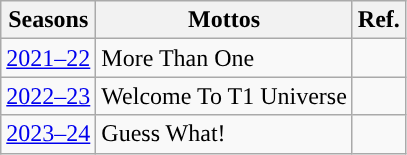<table class="wikitable" style="text-align:left">
<tr>
<th>Seasons</th>
<th>Mottos</th>
<th>Ref.</th>
</tr>
<tr>
<td><a href='#'>2021–22</a></td>
<td>More Than One</td>
<td></td>
</tr>
<tr>
<td><a href='#'>2022–23</a></td>
<td>Welcome To T1 Universe</td>
<td></td>
</tr>
<tr>
<td><a href='#'>2023–24</a></td>
<td>Guess What!</td>
<td></td>
</tr>
</table>
